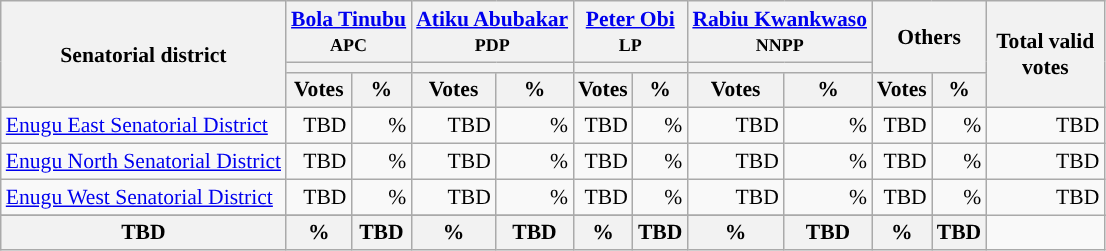<table class="wikitable sortable" style="text-align:right; font-size:90%">
<tr>
<th rowspan="3" style="max-width:7.5em;">Senatorial district</th>
<th colspan="2"><a href='#'>Bola Tinubu</a><br><small>APC</small></th>
<th colspan="2"><a href='#'>Atiku Abubakar</a><br><small>PDP</small></th>
<th colspan="2"><a href='#'>Peter Obi</a><br><small>LP</small></th>
<th colspan="2"><a href='#'>Rabiu Kwankwaso</a><br><small>NNPP</small></th>
<th colspan="2" rowspan="2">Others</th>
<th rowspan="3" style="max-width:5em;">Total valid votes</th>
</tr>
<tr>
<th colspan=2 style="background-color:"></th>
<th colspan=2 style="background-color:"></th>
<th colspan=2 style="background-color:"></th>
<th colspan=2 style="background-color:"></th>
</tr>
<tr>
<th>Votes</th>
<th>%</th>
<th>Votes</th>
<th>%</th>
<th>Votes</th>
<th>%</th>
<th>Votes</th>
<th>%</th>
<th>Votes</th>
<th>%</th>
</tr>
<tr style="background-color:#">
<td style="text-align:left;"><a href='#'>Enugu East Senatorial District</a></td>
<td>TBD</td>
<td>%</td>
<td>TBD</td>
<td>%</td>
<td>TBD</td>
<td>%</td>
<td>TBD</td>
<td>%</td>
<td>TBD</td>
<td>%</td>
<td>TBD</td>
</tr>
<tr style="background-color:#">
<td style="text-align:left;"><a href='#'>Enugu North Senatorial District</a></td>
<td>TBD</td>
<td>%</td>
<td>TBD</td>
<td>%</td>
<td>TBD</td>
<td>%</td>
<td>TBD</td>
<td>%</td>
<td>TBD</td>
<td>%</td>
<td>TBD</td>
</tr>
<tr style="background-color:#">
<td style="text-align:left;"><a href='#'>Enugu West Senatorial District</a></td>
<td>TBD</td>
<td>%</td>
<td>TBD</td>
<td>%</td>
<td>TBD</td>
<td>%</td>
<td>TBD</td>
<td>%</td>
<td>TBD</td>
<td>%</td>
<td>TBD</td>
</tr>
<tr>
</tr>
<tr>
<th>TBD</th>
<th>%</th>
<th>TBD</th>
<th>%</th>
<th>TBD</th>
<th>%</th>
<th>TBD</th>
<th>%</th>
<th>TBD</th>
<th>%</th>
<th>TBD</th>
</tr>
</table>
